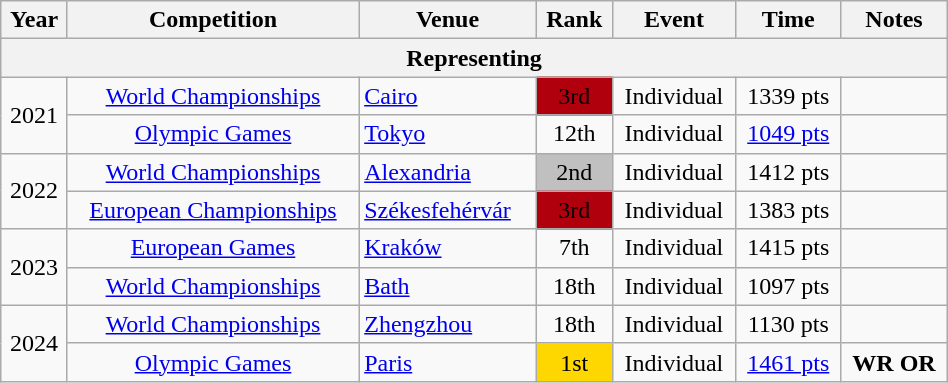<table class="wikitable" width=50% style="font-size:100%; text-align:center;">
<tr>
<th>Year</th>
<th>Competition</th>
<th>Venue</th>
<th>Rank</th>
<th>Event</th>
<th>Time</th>
<th>Notes</th>
</tr>
<tr>
<th colspan="7">Representing </th>
</tr>
<tr>
<td rowspan=2>2021</td>
<td><a href='#'>World Championships</a></td>
<td rowspan=1 align=left> <a href='#'>Cairo</a></td>
<td bgcolor=bronze>3rd</td>
<td>Individual</td>
<td>1339 pts</td>
<td></td>
</tr>
<tr>
<td><a href='#'>Olympic Games</a></td>
<td rowspan=1 align=left> <a href='#'>Tokyo</a></td>
<td>12th</td>
<td>Individual</td>
<td><a href='#'>1049 pts</a></td>
<td></td>
</tr>
<tr>
<td rowspan=2>2022</td>
<td><a href='#'>World Championships</a></td>
<td rowspan=1 align=left> <a href='#'>Alexandria</a></td>
<td bgcolor=silver>2nd</td>
<td>Individual</td>
<td>1412 pts</td>
<td></td>
</tr>
<tr>
<td><a href='#'>European Championships</a></td>
<td rowspan=1 align=left> <a href='#'>Székesfehérvár</a></td>
<td bgcolor=bronze>3rd</td>
<td>Individual</td>
<td>1383 pts</td>
<td></td>
</tr>
<tr>
<td rowspan=2>2023</td>
<td><a href='#'>European Games</a></td>
<td rowspan=1 align=left> <a href='#'>Kraków</a></td>
<td>7th</td>
<td>Individual</td>
<td>1415 pts</td>
<td></td>
</tr>
<tr>
<td><a href='#'>World Championships</a></td>
<td rowspan=1 align=left> <a href='#'>Bath</a></td>
<td>18th</td>
<td>Individual</td>
<td>1097 pts</td>
<td></td>
</tr>
<tr>
<td rowspan=2>2024</td>
<td><a href='#'>World Championships</a></td>
<td rowspan=1 align=left> <a href='#'>Zhengzhou</a></td>
<td>18th</td>
<td>Individual</td>
<td>1130 pts</td>
<td></td>
</tr>
<tr>
<td><a href='#'>Olympic Games</a></td>
<td rowspan=1 align=left> <a href='#'>Paris</a></td>
<td bgcolor=gold>1st</td>
<td>Individual</td>
<td><a href='#'>1461 pts</a></td>
<td><strong>WR</strong> <strong>OR</strong></td>
</tr>
</table>
